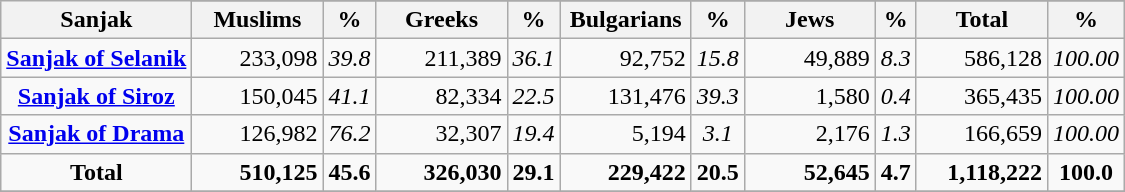<table class="wikitable" style="text-align:center;">
<tr>
<th rowspan="2">Sanjak</th>
</tr>
<tr>
<th style="width:60pt;">Muslims</th>
<th>%</th>
<th style="width:60pt;">Greeks</th>
<th>%</th>
<th style="width:60pt;">Bulgarians</th>
<th>%</th>
<th style="width:60pt;">Jews</th>
<th>%</th>
<th style="width:60pt;">Total</th>
<th>%</th>
</tr>
<tr>
<td><strong><a href='#'>Sanjak of Selanik</a></strong></td>
<td align="right">233,098</td>
<td><em>39.8</em></td>
<td align="right">211,389</td>
<td><em>36.1</em></td>
<td align="right">92,752</td>
<td><em>15.8</em></td>
<td align="right">49,889</td>
<td><em>8.3</em></td>
<td align="right">586,128</td>
<td><em>100.00</em></td>
</tr>
<tr>
<td><strong><a href='#'>Sanjak of Siroz</a></strong></td>
<td align="right">150,045</td>
<td><em>41.1</em></td>
<td align="right">82,334</td>
<td><em>22.5</em></td>
<td align="right">131,476</td>
<td><em>39.3</em></td>
<td align="right">1,580</td>
<td><em>0.4</em></td>
<td align="right">365,435</td>
<td><em>100.00</em></td>
</tr>
<tr>
<td><strong><a href='#'>Sanjak of Drama</a></strong></td>
<td align="right">126,982</td>
<td><em>76.2</em></td>
<td align="right">32,307</td>
<td><em>19.4</em></td>
<td align="right">5,194</td>
<td><em>3.1</em></td>
<td align="right">2,176</td>
<td><em>1.3</em></td>
<td align="right">166,659</td>
<td><em>100.00</em></td>
</tr>
<tr>
<td><strong>Total</strong></td>
<td align="right"><strong>510,125</strong></td>
<td><strong>45.6</strong></td>
<td align="right"><strong>326,030</strong></td>
<td><strong>29.1</strong></td>
<td align="right"><strong>229,422</strong></td>
<td><strong>20.5</strong></td>
<td align="right"><strong>52,645</strong></td>
<td><strong>4.7</strong></td>
<td align="right"><strong>1,118,222</strong></td>
<td><strong>100.0</strong></td>
</tr>
<tr>
</tr>
</table>
